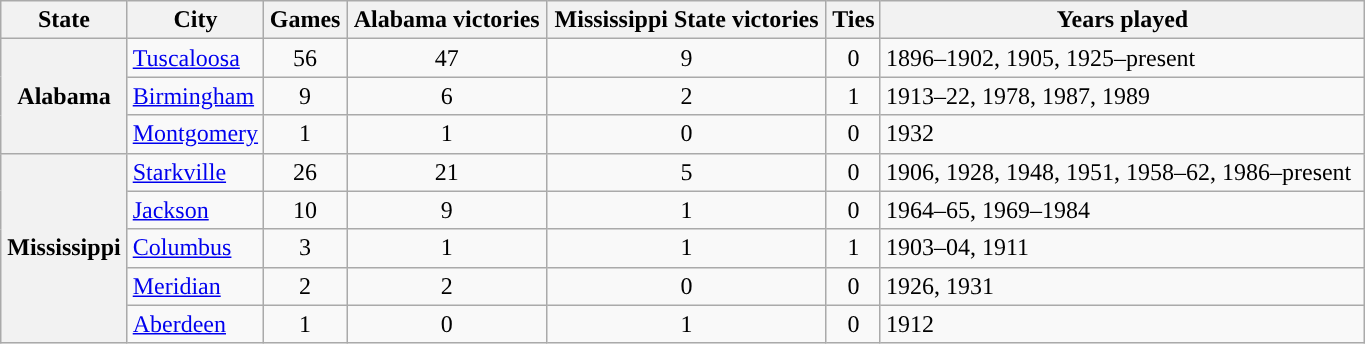<table class="wikitable sortable">
<tr>
<th>State</th>
<th width="10%">City</th>
<th>Games</th>
<th>Alabama victories</th>
<th>Mississippi State victories</th>
<th>Ties</th>
<th>Years played</th>
</tr>
<tr>
<th rowspan="3">Alabama</th>
<td><a href='#'>Tuscaloosa</a></td>
<td style="text-align:center;">56</td>
<td style="text-align:center;">47</td>
<td style="text-align:center;">9</td>
<td style="text-align:center;">0</td>
<td>1896–1902, 1905, 1925–present</td>
</tr>
<tr>
<td><a href='#'>Birmingham</a></td>
<td style="text-align:center;">9</td>
<td style="text-align:center;">6</td>
<td style="text-align:center;">2</td>
<td style="text-align:center;">1</td>
<td>1913–22, 1978, 1987, 1989</td>
</tr>
<tr>
<td><a href='#'>Montgomery</a></td>
<td style="text-align:center;">1</td>
<td style="text-align:center;">1</td>
<td style="text-align:center;">0</td>
<td style="text-align:center;">0</td>
<td>1932</td>
</tr>
<tr>
<th rowspan="5">Mississippi</th>
<td><a href='#'>Starkville</a></td>
<td style="text-align:center;">26</td>
<td style="text-align:center;">21</td>
<td style="text-align:center;">5</td>
<td style="text-align:center;">0</td>
<td>1906, 1928, 1948, 1951, 1958–62, 1986–present</td>
</tr>
<tr>
<td><a href='#'>Jackson</a></td>
<td style="text-align:center;">10</td>
<td style="text-align:center;">9</td>
<td style="text-align:center;">1</td>
<td style="text-align:center;">0</td>
<td>1964–65, 1969–1984</td>
</tr>
<tr>
<td><a href='#'>Columbus</a></td>
<td style="text-align:center;">3</td>
<td style="text-align:center;">1</td>
<td style="text-align:center;">1</td>
<td style="text-align:center;">1</td>
<td>1903–04, 1911</td>
</tr>
<tr>
<td><a href='#'>Meridian</a></td>
<td style="text-align:center;">2</td>
<td style="text-align:center;">2</td>
<td style="text-align:center;">0</td>
<td style="text-align:center;">0</td>
<td>1926, 1931</td>
</tr>
<tr>
<td><a href='#'>Aberdeen</a></td>
<td style="text-align:center;">1</td>
<td style="text-align:center;">0</td>
<td style="text-align:center;">1</td>
<td style="text-align:center;">0</td>
<td>1912</td>
</tr>
</table>
